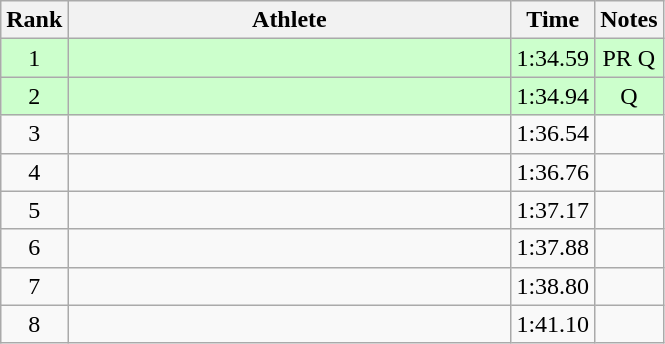<table class="wikitable" style="text-align:center">
<tr>
<th>Rank</th>
<th Style="width:18em">Athlete</th>
<th>Time</th>
<th>Notes</th>
</tr>
<tr style="background:#cfc">
<td>1</td>
<td style="text-align:left"></td>
<td>1:34.59</td>
<td>PR Q</td>
</tr>
<tr style="background:#cfc">
<td>2</td>
<td style="text-align:left"></td>
<td>1:34.94</td>
<td>Q</td>
</tr>
<tr>
<td>3</td>
<td style="text-align:left"></td>
<td>1:36.54</td>
<td></td>
</tr>
<tr>
<td>4</td>
<td style="text-align:left"></td>
<td>1:36.76</td>
<td></td>
</tr>
<tr>
<td>5</td>
<td style="text-align:left"></td>
<td>1:37.17</td>
<td></td>
</tr>
<tr>
<td>6</td>
<td style="text-align:left"></td>
<td>1:37.88</td>
<td></td>
</tr>
<tr>
<td>7</td>
<td style="text-align:left"></td>
<td>1:38.80</td>
<td></td>
</tr>
<tr>
<td>8</td>
<td style="text-align:left"></td>
<td>1:41.10</td>
<td></td>
</tr>
</table>
